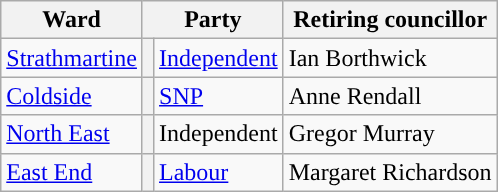<table class="wikitable sortable">
<tr>
<th>Ward</th>
<th colspan="2">Party</th>
<th>Retiring councillor</th>
</tr>
<tr>
<td><a href='#'>Strathmartine</a></td>
<th style="background-color: "></th>
<td><a href='#'>Independent</a></td>
<td>Ian Borthwick</td>
</tr>
<tr>
<td><a href='#'>Coldside</a></td>
<th style="background-color: "></th>
<td><a href='#'>SNP</a></td>
<td>Anne Rendall</td>
</tr>
<tr>
<td><a href='#'>North East</a></td>
<th style="background-color: "></th>
<td>Independent</td>
<td>Gregor Murray</td>
</tr>
<tr>
<td><a href='#'>East End</a></td>
<th style="background-color: "></th>
<td><a href='#'>Labour</a></td>
<td>Margaret Richardson</td>
</tr>
</table>
